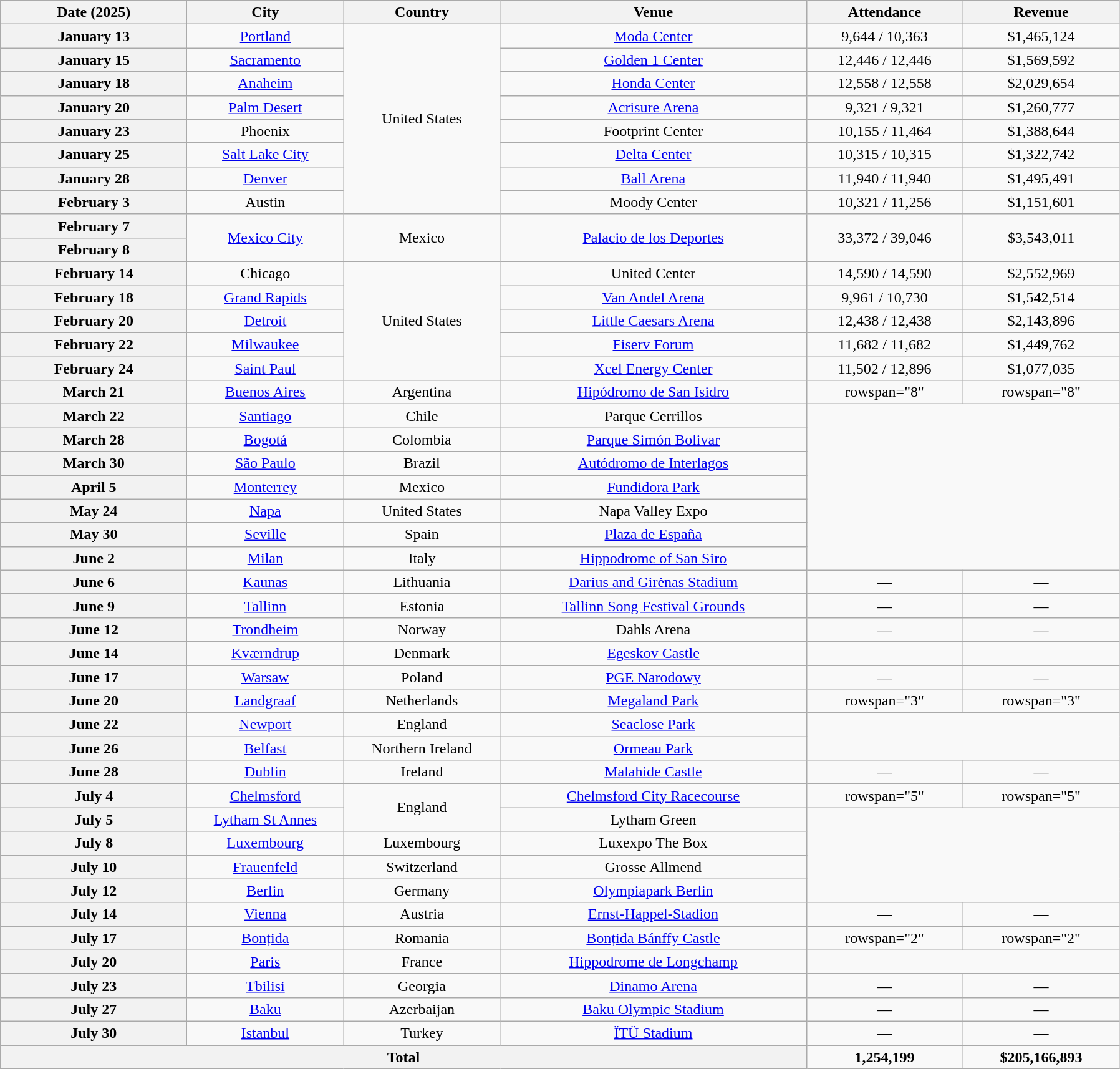<table class="wikitable plainrowheaders" style="text-align:center;">
<tr>
<th scope="col" style="width:12em;">Date (2025)</th>
<th scope="col" style="width:10em;">City</th>
<th scope="col" style="width:10em;">Country</th>
<th scope="col" style="width:20em;">Venue</th>
<th scope="col" style="width:10em;">Attendance</th>
<th scope="col" style="width:10em;">Revenue</th>
</tr>
<tr>
<th scope="row" style="text-align:center;">January 13</th>
<td><a href='#'>Portland</a></td>
<td rowspan="8">United States</td>
<td><a href='#'>Moda Center</a></td>
<td>9,644 / 10,363</td>
<td>$1,465,124</td>
</tr>
<tr>
<th scope="row" style="text-align:center;">January 15</th>
<td><a href='#'>Sacramento</a></td>
<td><a href='#'>Golden 1 Center</a></td>
<td>12,446 / 12,446</td>
<td>$1,569,592</td>
</tr>
<tr>
<th scope="row" style="text-align:center;">January 18</th>
<td><a href='#'>Anaheim</a></td>
<td><a href='#'>Honda Center</a></td>
<td>12,558 / 12,558</td>
<td>$2,029,654</td>
</tr>
<tr>
<th scope="row" style="text-align:center;">January 20</th>
<td><a href='#'>Palm Desert</a></td>
<td><a href='#'>Acrisure Arena</a></td>
<td>9,321 / 9,321</td>
<td>$1,260,777</td>
</tr>
<tr>
<th scope="row" style="text-align:center;">January 23</th>
<td>Phoenix</td>
<td>Footprint Center</td>
<td>10,155 / 11,464</td>
<td>$1,388,644</td>
</tr>
<tr>
<th scope="row" style="text-align:center;">January 25</th>
<td><a href='#'>Salt Lake City</a></td>
<td><a href='#'>Delta Center</a></td>
<td>10,315 / 10,315</td>
<td>$1,322,742</td>
</tr>
<tr>
<th scope="row" style="text-align:center;">January 28</th>
<td><a href='#'>Denver</a></td>
<td><a href='#'>Ball Arena</a></td>
<td>11,940 / 11,940</td>
<td>$1,495,491</td>
</tr>
<tr>
<th scope="row" style="text-align:center;">February 3</th>
<td>Austin</td>
<td>Moody Center</td>
<td>10,321 / 11,256</td>
<td>$1,151,601</td>
</tr>
<tr>
<th scope="row" style="text-align:center;">February 7</th>
<td rowspan="2"><a href='#'>Mexico City</a></td>
<td rowspan="2">Mexico</td>
<td rowspan="2"><a href='#'>Palacio de los Deportes</a></td>
<td rowspan="2">33,372 / 39,046</td>
<td rowspan="2">$3,543,011</td>
</tr>
<tr>
<th scope="row" style="text-align:center;">February 8</th>
</tr>
<tr>
<th scope="row" style="text-align:center;">February 14</th>
<td>Chicago</td>
<td rowspan="5">United States</td>
<td>United Center</td>
<td>14,590 / 14,590</td>
<td>$2,552,969</td>
</tr>
<tr>
<th scope="row" style="text-align:center;">February 18</th>
<td><a href='#'>Grand Rapids</a></td>
<td><a href='#'>Van Andel Arena</a></td>
<td>9,961 / 10,730</td>
<td>$1,542,514</td>
</tr>
<tr>
<th scope="row" style="text-align:center;">February 20</th>
<td><a href='#'>Detroit</a></td>
<td><a href='#'>Little Caesars Arena</a></td>
<td>12,438 / 12,438</td>
<td>$2,143,896</td>
</tr>
<tr>
<th scope="row" style="text-align:center;">February 22</th>
<td><a href='#'>Milwaukee</a></td>
<td><a href='#'>Fiserv Forum</a></td>
<td>11,682 / 11,682</td>
<td>$1,449,762</td>
</tr>
<tr>
<th scope="row" style="text-align:center;">February 24</th>
<td><a href='#'>Saint Paul</a></td>
<td><a href='#'>Xcel Energy Center</a></td>
<td>11,502 / 12,896</td>
<td>$1,077,035</td>
</tr>
<tr>
<th scope="row" style="text-align:center;">March 21</th>
<td><a href='#'>Buenos Aires</a></td>
<td>Argentina</td>
<td><a href='#'>Hipódromo de San Isidro</a></td>
<td>rowspan="8" </td>
<td>rowspan="8" </td>
</tr>
<tr>
<th scope="row" style="text-align:center;">March 22</th>
<td><a href='#'>Santiago</a></td>
<td>Chile</td>
<td>Parque Cerrillos</td>
</tr>
<tr>
<th scope="row" style="text-align:center;">March 28</th>
<td><a href='#'>Bogotá</a></td>
<td>Colombia</td>
<td><a href='#'>Parque Simón Bolivar</a></td>
</tr>
<tr>
<th scope="row" style="text-align:center;">March 30</th>
<td><a href='#'>São Paulo</a></td>
<td>Brazil</td>
<td><a href='#'>Autódromo de Interlagos</a></td>
</tr>
<tr>
<th scope="row" style="text-align:center;">April 5</th>
<td><a href='#'>Monterrey</a></td>
<td>Mexico</td>
<td><a href='#'>Fundidora Park</a></td>
</tr>
<tr>
<th scope="row" style="text-align:center;">May 24</th>
<td><a href='#'>Napa</a></td>
<td>United States</td>
<td>Napa Valley Expo</td>
</tr>
<tr>
<th scope="row" style="text-align:center;">May 30</th>
<td><a href='#'>Seville</a></td>
<td>Spain</td>
<td><a href='#'>Plaza de España</a></td>
</tr>
<tr>
<th scope="row" style="text-align:center;">June 2</th>
<td><a href='#'>Milan</a></td>
<td>Italy</td>
<td><a href='#'>Hippodrome of San Siro</a></td>
</tr>
<tr>
<th scope="row" style="text-align:center;">June 6</th>
<td><a href='#'>Kaunas</a></td>
<td>Lithuania</td>
<td><a href='#'>Darius and Girėnas Stadium</a></td>
<td>—</td>
<td>—</td>
</tr>
<tr>
<th scope="row" style="text-align:center;">June 9</th>
<td><a href='#'>Tallinn</a></td>
<td>Estonia</td>
<td><a href='#'>Tallinn Song Festival Grounds</a></td>
<td>—</td>
<td>—</td>
</tr>
<tr>
<th scope="row" style="text-align:center;">June 12</th>
<td><a href='#'>Trondheim</a></td>
<td>Norway</td>
<td>Dahls Arena</td>
<td>—</td>
<td>—</td>
</tr>
<tr>
<th scope="row" style="text-align:center;">June 14</th>
<td><a href='#'>Kværndrup</a></td>
<td>Denmark</td>
<td><a href='#'>Egeskov Castle</a></td>
<td></td>
<td></td>
</tr>
<tr>
<th scope="row" style="text-align:center;">June 17</th>
<td><a href='#'>Warsaw</a></td>
<td>Poland</td>
<td><a href='#'>PGE Narodowy</a></td>
<td>—</td>
<td>—</td>
</tr>
<tr>
<th scope="row" style="text-align:center;">June 20</th>
<td><a href='#'>Landgraaf</a></td>
<td>Netherlands</td>
<td><a href='#'>Megaland Park</a></td>
<td>rowspan="3" </td>
<td>rowspan="3" </td>
</tr>
<tr>
<th scope="row" style="text-align:center;">June 22</th>
<td><a href='#'>Newport</a></td>
<td>England</td>
<td><a href='#'>Seaclose Park</a></td>
</tr>
<tr>
<th scope="row" style="text-align:center;">June 26</th>
<td><a href='#'>Belfast</a></td>
<td>Northern Ireland</td>
<td><a href='#'>Ormeau Park</a></td>
</tr>
<tr>
<th scope="row" style="text-align:center;">June 28</th>
<td><a href='#'>Dublin</a></td>
<td>Ireland</td>
<td><a href='#'>Malahide Castle</a></td>
<td>—</td>
<td>—</td>
</tr>
<tr>
<th scope="row" style="text-align:center;">July 4</th>
<td><a href='#'>Chelmsford</a></td>
<td rowspan="2">England</td>
<td><a href='#'>Chelmsford City Racecourse</a></td>
<td>rowspan="5" </td>
<td>rowspan="5" </td>
</tr>
<tr>
<th scope="row" style="text-align:center;">July 5</th>
<td><a href='#'>Lytham St Annes</a></td>
<td>Lytham Green</td>
</tr>
<tr>
<th scope="row" style="text-align:center;">July 8</th>
<td><a href='#'>Luxembourg</a></td>
<td>Luxembourg</td>
<td>Luxexpo The Box</td>
</tr>
<tr>
<th scope="row" style="text-align:center;">July 10</th>
<td><a href='#'>Frauenfeld</a></td>
<td>Switzerland</td>
<td>Grosse Allmend</td>
</tr>
<tr>
<th scope="row" style="text-align:center;">July 12</th>
<td><a href='#'>Berlin</a></td>
<td>Germany</td>
<td><a href='#'>Olympiapark Berlin</a></td>
</tr>
<tr>
<th scope="row" style="text-align:center;">July 14</th>
<td><a href='#'>Vienna</a></td>
<td>Austria</td>
<td><a href='#'>Ernst-Happel-Stadion</a></td>
<td>—</td>
<td>—</td>
</tr>
<tr>
<th scope="row" style="text-align:center;">July 17</th>
<td><a href='#'>Bonțida</a></td>
<td>Romania</td>
<td><a href='#'>Bonțida Bánffy Castle</a></td>
<td>rowspan="2" </td>
<td>rowspan="2" </td>
</tr>
<tr>
<th scope="row" style="text-align:center;">July 20</th>
<td><a href='#'>Paris</a></td>
<td>France</td>
<td><a href='#'>Hippodrome de Longchamp</a></td>
</tr>
<tr>
<th scope="row" style="text-align:center;">July 23</th>
<td><a href='#'>Tbilisi</a></td>
<td>Georgia</td>
<td><a href='#'>Dinamo Arena</a></td>
<td>—</td>
<td>—</td>
</tr>
<tr>
<th scope="row" style="text-align:center;">July 27</th>
<td><a href='#'>Baku</a></td>
<td>Azerbaijan</td>
<td><a href='#'>Baku Olympic Stadium</a></td>
<td>—</td>
<td>—</td>
</tr>
<tr>
<th scope="row" style="text-align:center;">July 30</th>
<td><a href='#'>Istanbul</a></td>
<td>Turkey</td>
<td><a href='#'>ÏTÜ Stadium</a></td>
<td>—</td>
<td>—</td>
</tr>
<tr>
<th colspan="4">Total</th>
<td><strong>1,254,199</strong></td>
<td><strong>$205,166,893</strong></td>
</tr>
</table>
